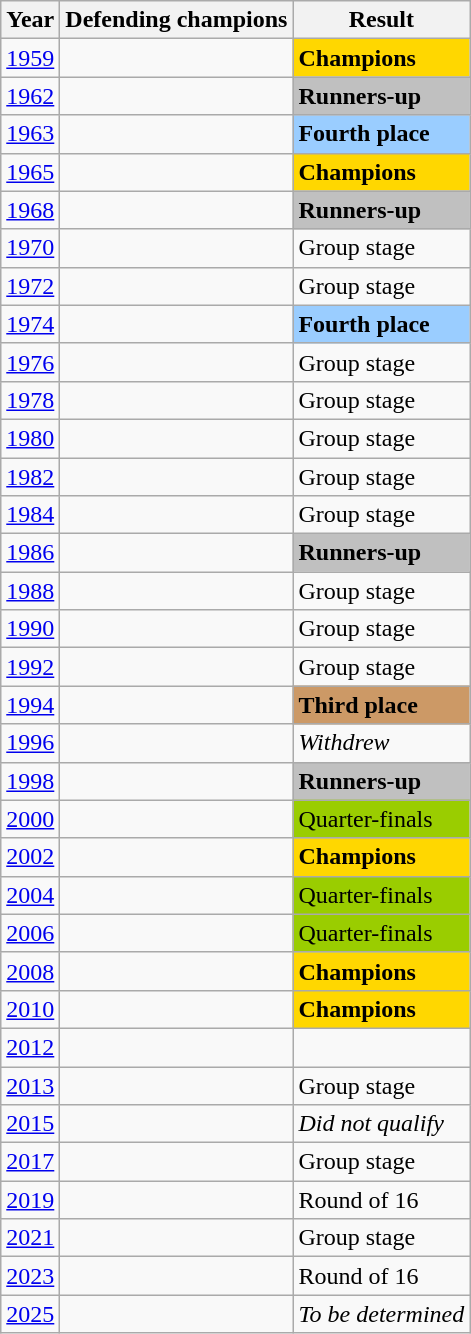<table class="wikitable">
<tr>
<th>Year</th>
<th>Defending champions</th>
<th>Result</th>
</tr>
<tr>
<td><a href='#'>1959</a></td>
<td></td>
<td bgcolor=Gold><strong>Champions</strong></td>
</tr>
<tr>
<td><a href='#'>1962</a></td>
<td></td>
<td bgcolor=Silver><strong>Runners-up</strong></td>
</tr>
<tr>
<td><a href='#'>1963</a></td>
<td></td>
<td bgcolor=9acdff><strong>Fourth place</strong></td>
</tr>
<tr>
<td><a href='#'>1965</a></td>
<td></td>
<td bgcolor=Gold><strong>Champions</strong></td>
</tr>
<tr>
<td><a href='#'>1968</a></td>
<td></td>
<td bgcolor=Silver><strong>Runners-up</strong></td>
</tr>
<tr>
<td><a href='#'>1970</a></td>
<td></td>
<td>Group stage</td>
</tr>
<tr>
<td><a href='#'>1972</a></td>
<td></td>
<td>Group stage</td>
</tr>
<tr>
<td><a href='#'>1974</a></td>
<td></td>
<td bgcolor=#9acdff><strong>Fourth place</strong></td>
</tr>
<tr>
<td><a href='#'>1976</a></td>
<td></td>
<td>Group stage</td>
</tr>
<tr>
<td><a href='#'>1978</a></td>
<td></td>
<td>Group stage</td>
</tr>
<tr>
<td><a href='#'>1980</a></td>
<td></td>
<td>Group stage</td>
</tr>
<tr>
<td><a href='#'>1982</a></td>
<td></td>
<td>Group stage</td>
</tr>
<tr>
<td><a href='#'>1984</a></td>
<td></td>
<td>Group stage</td>
</tr>
<tr>
<td><a href='#'>1986</a></td>
<td></td>
<td bgcolor=Silver><strong>Runners-up</strong></td>
</tr>
<tr>
<td><a href='#'>1988</a></td>
<td></td>
<td>Group stage</td>
</tr>
<tr>
<td><a href='#'>1990</a></td>
<td></td>
<td>Group stage</td>
</tr>
<tr>
<td><a href='#'>1992</a></td>
<td></td>
<td>Group stage</td>
</tr>
<tr>
<td><a href='#'>1994</a></td>
<td></td>
<td bgcolor=cc9966><strong>Third place</strong></td>
</tr>
<tr>
<td><a href='#'>1996</a></td>
<td></td>
<td><em>Withdrew</em></td>
</tr>
<tr>
<td><a href='#'>1998</a></td>
<td></td>
<td bgcolor=Silver><strong>Runners-up</strong></td>
</tr>
<tr>
<td><a href='#'>2000</a></td>
<td></td>
<td bgcolor=9acd>Quarter-finals</td>
</tr>
<tr>
<td><a href='#'>2002</a></td>
<td></td>
<td bgcolor=Gold><strong>Champions</strong></td>
</tr>
<tr>
<td><a href='#'>2004</a></td>
<td></td>
<td bgcolor=9acd>Quarter-finals</td>
</tr>
<tr>
<td><a href='#'>2006</a></td>
<td></td>
<td bgcolor=9acd>Quarter-finals</td>
</tr>
<tr>
<td><a href='#'>2008</a></td>
<td></td>
<td bgcolor=Gold><strong>Champions</strong></td>
</tr>
<tr>
<td><a href='#'>2010</a></td>
<td></td>
<td bgcolor=Gold><strong>Champions</strong></td>
</tr>
<tr>
<td><a href='#'>2012</a></td>
<td></td>
<td><em></em></td>
</tr>
<tr>
<td><a href='#'>2013</a></td>
<td></td>
<td>Group stage</td>
</tr>
<tr>
<td><a href='#'>2015</a></td>
<td></td>
<td><em>Did not qualify</em></td>
</tr>
<tr>
<td><a href='#'>2017</a></td>
<td></td>
<td>Group stage</td>
</tr>
<tr>
<td><a href='#'>2019</a></td>
<td></td>
<td>Round of 16</td>
</tr>
<tr>
<td><a href='#'>2021</a></td>
<td></td>
<td>Group stage</td>
</tr>
<tr>
<td><a href='#'>2023</a></td>
<td></td>
<td>Round of 16</td>
</tr>
<tr>
<td><a href='#'>2025</a></td>
<td></td>
<td><em>To be determined</em></td>
</tr>
</table>
